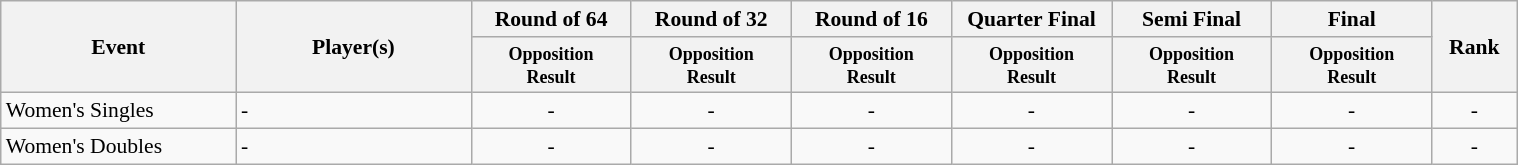<table class=wikitable style="font-size:90%">
<tr>
<th rowspan="2" width=150>Event</th>
<th rowspan="2" width=150>Player(s)</th>
<th width=100>Round of 64</th>
<th width=100>Round of 32</th>
<th width=100>Round of 16</th>
<th width=100>Quarter Final</th>
<th width=100>Semi Final</th>
<th width=100>Final</th>
<th rowspan="2" width=50>Rank</th>
</tr>
<tr>
<th style="line-height:1em"><small>Opposition<br>Result</small></th>
<th style="line-height:1em"><small>Opposition<br>Result</small></th>
<th style="line-height:1em"><small>Opposition<br>Result</small></th>
<th style="line-height:1em"><small>Opposition<br>Result</small></th>
<th style="line-height:1em"><small>Opposition<br>Result</small></th>
<th style="line-height:1em"><small>Opposition<br>Result</small></th>
</tr>
<tr>
<td>Women's Singles</td>
<td>-</td>
<td align="center">-</td>
<td align="center">-</td>
<td align="center">-</td>
<td align="center">-</td>
<td align="center">-</td>
<td align="center">-</td>
<td align="center">-</td>
</tr>
<tr>
<td>Women's Doubles</td>
<td>-</td>
<td align="center">-</td>
<td align="center">-</td>
<td align="center">-</td>
<td align="center">-</td>
<td align="center">-</td>
<td align="center">-</td>
<td align="center">-</td>
</tr>
</table>
